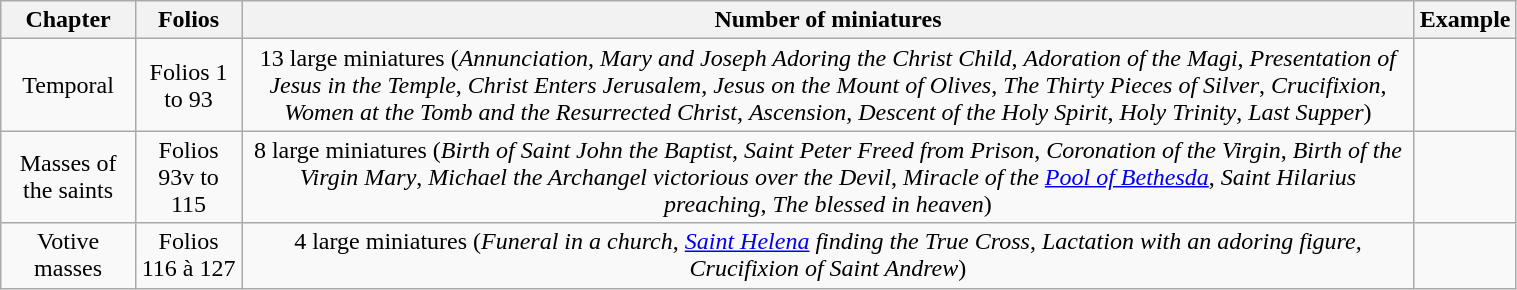<table class="wikitable" style="text-align:center; width:80%;">
<tr>
<th scope=col>Chapter</th>
<th scope=col>Folios</th>
<th scope=col>Number of miniatures</th>
<th scope=col>Example</th>
</tr>
<tr>
<td>Temporal</td>
<td>Folios 1 to 93</td>
<td>13 large miniatures (<em>Annunciation</em>, <em>Mary and Joseph Adoring the Christ Child</em>, <em>Adoration of the Magi</em>, <em>Presentation of Jesus in the Temple</em>, <em>Christ Enters Jerusalem</em>, <em>Jesus on the Mount of Olives</em>, <em>The Thirty Pieces of Silver</em>, <em>Crucifixion</em>, <em>Women at the Tomb and the Resurrected Christ</em>, <em>Ascension</em>, <em>Descent of the Holy Spirit</em>, <em>Holy Trinity</em>, <em>Last Supper</em>)</td>
<td></td>
</tr>
<tr>
<td>Masses of the saints</td>
<td>Folios 93v to 115</td>
<td>8 large miniatures (<em>Birth of Saint John the Baptist</em>, <em>Saint Peter Freed from Prison</em>, <em>Coronation of the Virgin</em>, <em>Birth of the Virgin Mary</em>, <em>Michael the Archangel victorious over the Devil</em>, <em>Miracle of the <a href='#'>Pool of Bethesda</a></em>, <em>Saint Hilarius preaching</em>, <em>The blessed in heaven</em>)</td>
<td></td>
</tr>
<tr>
<td>Votive masses</td>
<td>Folios 116 à 127</td>
<td>4 large miniatures (<em>Funeral in a church</em>, <em><a href='#'>Saint Helena</a> finding the True Cross</em>, <em>Lactation with an adoring figure</em>, <em>Crucifixion of Saint Andrew</em>)</td>
<td></td>
</tr>
</table>
